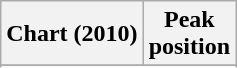<table class="wikitable sortable plainrowheaders">
<tr>
<th>Chart (2010)</th>
<th>Peak<br>position</th>
</tr>
<tr>
</tr>
<tr>
</tr>
<tr>
</tr>
<tr>
</tr>
<tr>
</tr>
<tr>
</tr>
</table>
